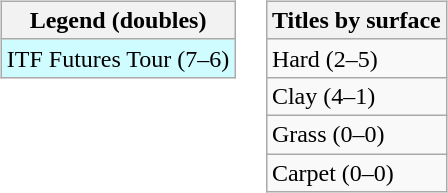<table>
<tr valign=top>
<td><br><table class="wikitable sortable">
<tr>
<th>Legend (doubles)</th>
</tr>
<tr bgcolor=cffcff>
<td>ITF Futures Tour (7–6)</td>
</tr>
</table>
</td>
<td><br><table class="wikitable sortable">
<tr>
<th>Titles by surface</th>
</tr>
<tr>
<td>Hard (2–5)</td>
</tr>
<tr>
<td>Clay (4–1)</td>
</tr>
<tr>
<td>Grass (0–0)</td>
</tr>
<tr>
<td>Carpet (0–0)</td>
</tr>
</table>
</td>
</tr>
</table>
